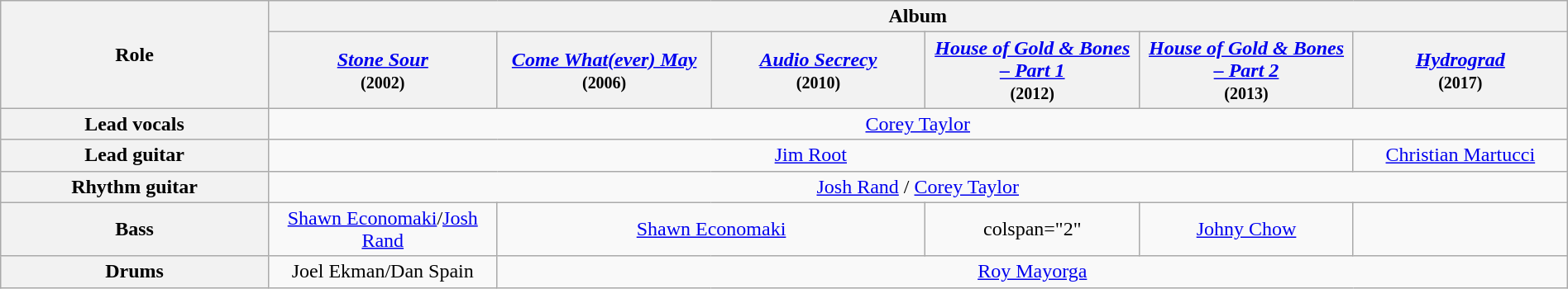<table class="wikitable" style="text-align:center; width:100%;">
<tr>
<th rowspan="2" style="width:10%;">Role</th>
<th colspan="6" style="text-align:center;">Album</th>
</tr>
<tr>
<th style="text-align:center; width:8%;"><em><a href='#'>Stone Sour</a></em><br><small>(2002)</small></th>
<th style="text-align:center; width:8%;"><em><a href='#'>Come What(ever) May</a></em><br><small>(2006)</small></th>
<th style="text-align:center; width:8%;"><em><a href='#'>Audio Secrecy</a></em><br><small>(2010)</small></th>
<th style="text-align:center; width:8%;"><em><a href='#'>House of Gold & Bones – Part 1</a></em><br><small>(2012)</small></th>
<th style="text-align:center; width:8%;"><em><a href='#'>House of Gold & Bones – Part 2</a></em><br><small>(2013)</small></th>
<th style="text-align:center; width:8%;"><em><a href='#'>Hydrograd</a></em><br><small>(2017)</small></th>
</tr>
<tr>
<th>Lead vocals</th>
<td colspan="6"><a href='#'>Corey Taylor</a></td>
</tr>
<tr>
<th>Lead guitar</th>
<td colspan="5"><a href='#'>Jim Root</a></td>
<td colspan="1"><a href='#'>Christian Martucci</a></td>
</tr>
<tr>
<th>Rhythm guitar</th>
<td colspan="6"><a href='#'>Josh Rand</a> / <a href='#'>Corey Taylor</a></td>
</tr>
<tr>
<th>Bass</th>
<td colspan="1"><a href='#'>Shawn Economaki</a>/<a href='#'>Josh Rand</a></td>
<td colspan="2"><a href='#'>Shawn Economaki</a></td>
<td>colspan="2" </td>
<td colspan="1"><a href='#'>Johny Chow</a></td>
</tr>
<tr>
<th>Drums</th>
<td colspan="1">Joel Ekman/Dan Spain</td>
<td colspan="5"><a href='#'>Roy Mayorga</a></td>
</tr>
</table>
